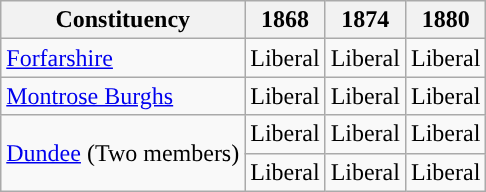<table class="wikitable">
<tr>
<th>Constituency</th>
<th>1868</th>
<th>1874</th>
<th>1880</th>
</tr>
<tr>
<td><a href='#'>Forfarshire</a></td>
<td>Liberal</td>
<td>Liberal</td>
<td>Liberal</td>
</tr>
<tr>
<td><a href='#'>Montrose Burghs</a></td>
<td>Liberal</td>
<td>Liberal</td>
<td>Liberal</td>
</tr>
<tr>
<td rowspan="2"><a href='#'>Dundee</a> (Two members)</td>
<td>Liberal</td>
<td>Liberal</td>
<td>Liberal</td>
</tr>
<tr>
<td>Liberal</td>
<td>Liberal</td>
<td>Liberal</td>
</tr>
</table>
